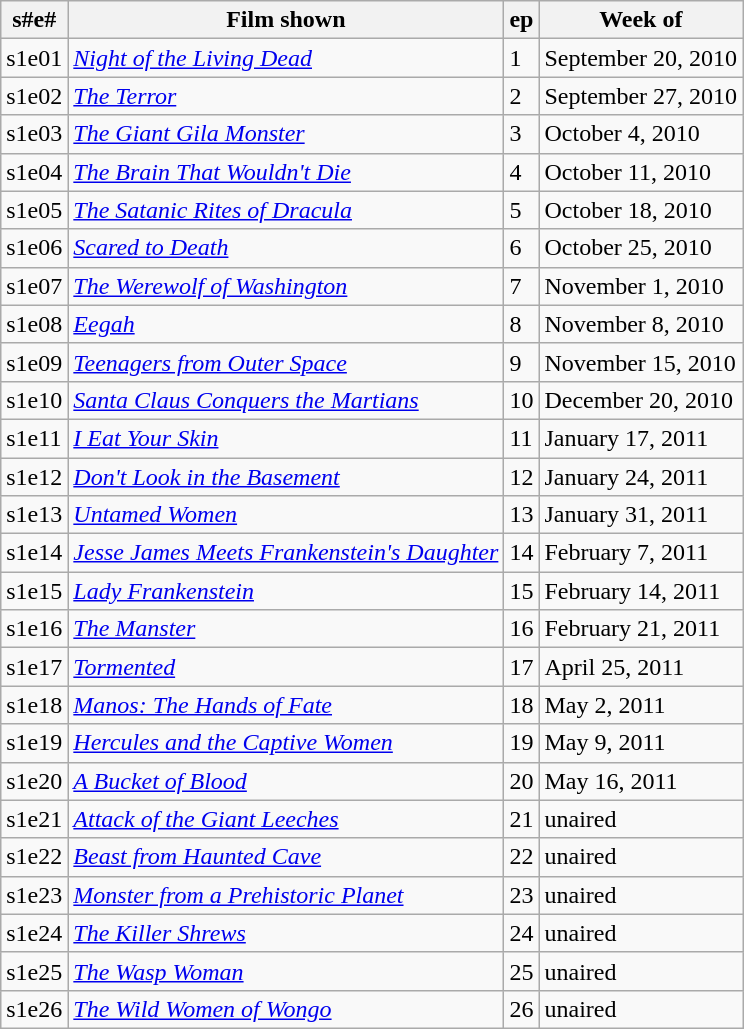<table class="wikitable sortable">
<tr>
<th>s#e#</th>
<th>Film shown</th>
<th>ep</th>
<th>Week of</th>
</tr>
<tr>
<td>s1e01</td>
<td><em><a href='#'>Night of the Living Dead</a></em></td>
<td>1</td>
<td>September 20, 2010</td>
</tr>
<tr>
<td>s1e02</td>
<td><em><a href='#'>The Terror</a></em></td>
<td>2</td>
<td>September 27, 2010</td>
</tr>
<tr>
<td>s1e03</td>
<td><em><a href='#'>The Giant Gila Monster</a></em></td>
<td>3</td>
<td>October 4, 2010</td>
</tr>
<tr>
<td>s1e04</td>
<td><em><a href='#'>The Brain That Wouldn't Die</a></em></td>
<td>4</td>
<td>October 11, 2010</td>
</tr>
<tr>
<td>s1e05</td>
<td><em><a href='#'>The Satanic Rites of Dracula</a></em></td>
<td>5</td>
<td>October 18, 2010</td>
</tr>
<tr>
<td>s1e06</td>
<td><em><a href='#'>Scared to Death</a></em></td>
<td>6</td>
<td>October 25, 2010</td>
</tr>
<tr>
<td>s1e07</td>
<td><em><a href='#'>The Werewolf of Washington</a></em></td>
<td>7</td>
<td>November 1, 2010</td>
</tr>
<tr>
<td>s1e08</td>
<td><em><a href='#'>Eegah</a></em></td>
<td>8</td>
<td>November 8, 2010</td>
</tr>
<tr>
<td>s1e09</td>
<td><em><a href='#'>Teenagers from Outer Space</a></em></td>
<td>9</td>
<td>November 15, 2010</td>
</tr>
<tr>
<td>s1e10</td>
<td><em><a href='#'>Santa Claus Conquers the Martians</a></em></td>
<td>10</td>
<td>December 20, 2010</td>
</tr>
<tr>
<td>s1e11</td>
<td><em><a href='#'>I Eat Your Skin</a></em></td>
<td>11</td>
<td>January 17, 2011</td>
</tr>
<tr>
<td>s1e12</td>
<td><em><a href='#'>Don't Look in the Basement</a></em></td>
<td>12</td>
<td>January 24, 2011</td>
</tr>
<tr>
<td>s1e13</td>
<td><em><a href='#'>Untamed Women</a></em></td>
<td>13</td>
<td>January 31, 2011</td>
</tr>
<tr>
<td>s1e14</td>
<td><em><a href='#'>Jesse James Meets Frankenstein's Daughter</a></em></td>
<td>14</td>
<td>February 7, 2011</td>
</tr>
<tr>
<td>s1e15</td>
<td><em><a href='#'>Lady Frankenstein</a></em></td>
<td>15</td>
<td>February 14, 2011</td>
</tr>
<tr>
<td>s1e16</td>
<td><em><a href='#'>The Manster</a></em></td>
<td>16</td>
<td>February 21, 2011</td>
</tr>
<tr>
<td>s1e17</td>
<td><em><a href='#'>Tormented</a></em></td>
<td>17</td>
<td>April 25, 2011</td>
</tr>
<tr>
<td>s1e18</td>
<td><em><a href='#'>Manos: The Hands of Fate</a></em></td>
<td>18</td>
<td>May 2, 2011</td>
</tr>
<tr>
<td>s1e19</td>
<td><em><a href='#'>Hercules and the Captive Women</a></em></td>
<td>19</td>
<td>May 9, 2011</td>
</tr>
<tr>
<td>s1e20</td>
<td><em><a href='#'>A Bucket of Blood</a></em></td>
<td>20</td>
<td>May 16, 2011</td>
</tr>
<tr>
<td>s1e21</td>
<td><em><a href='#'>Attack of the Giant Leeches</a></em></td>
<td>21</td>
<td>unaired</td>
</tr>
<tr>
<td>s1e22</td>
<td><em><a href='#'>Beast from Haunted Cave</a></em></td>
<td>22</td>
<td>unaired</td>
</tr>
<tr>
<td>s1e23</td>
<td><em><a href='#'>Monster from a Prehistoric Planet</a></em></td>
<td>23</td>
<td>unaired</td>
</tr>
<tr>
<td>s1e24</td>
<td><em><a href='#'>The Killer Shrews</a></em></td>
<td>24</td>
<td>unaired</td>
</tr>
<tr>
<td>s1e25</td>
<td><em><a href='#'>The Wasp Woman</a></em></td>
<td>25</td>
<td>unaired</td>
</tr>
<tr>
<td>s1e26</td>
<td><em><a href='#'>The Wild Women of Wongo</a></em></td>
<td>26</td>
<td>unaired</td>
</tr>
</table>
